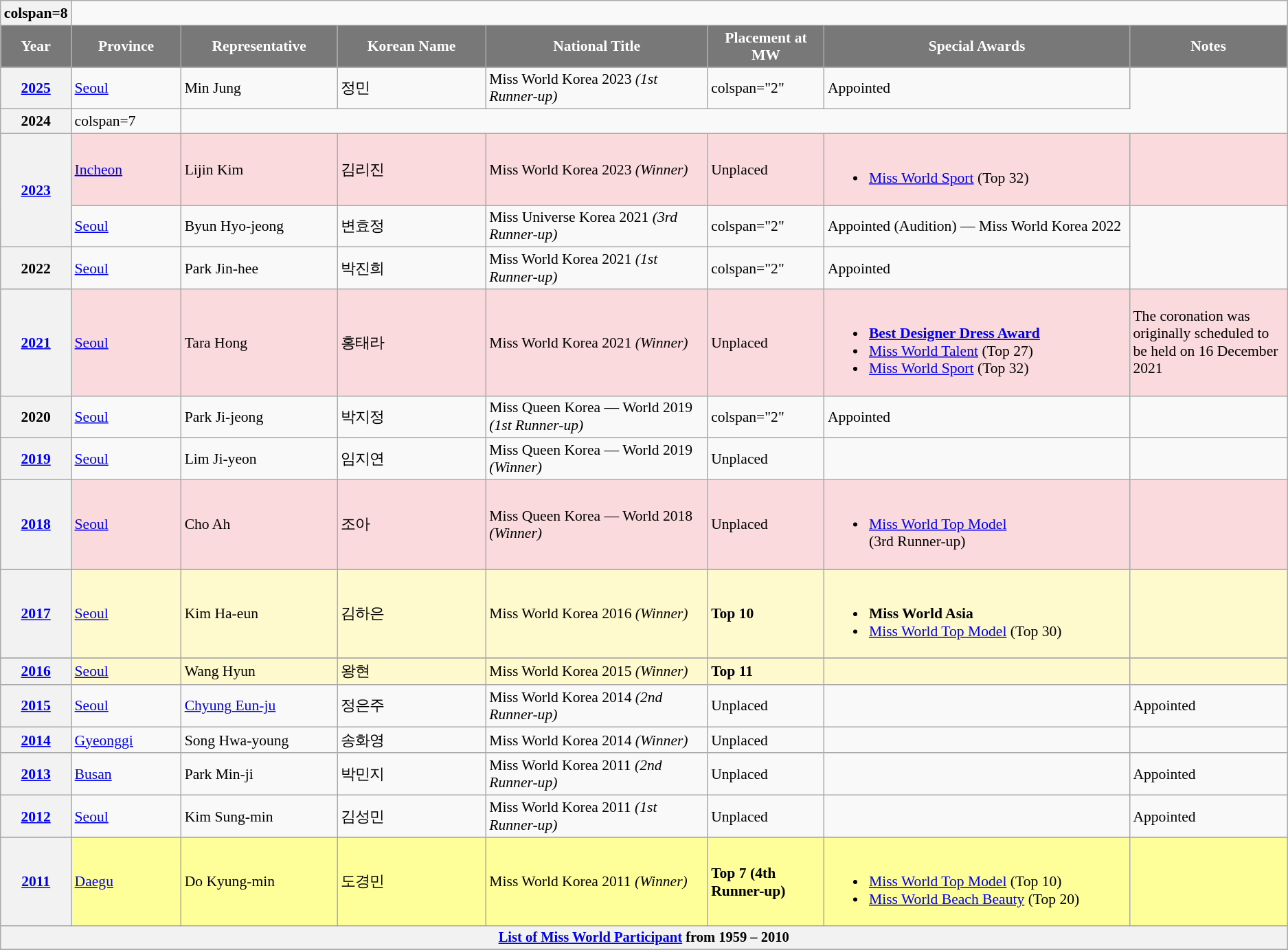<table class="wikitable " style="font-size: 90%;">
<tr>
<th>colspan=8 </th>
</tr>
<tr>
<th width="60" style="background-color:#787878;color:#FFFFFF;">Year</th>
<th width="150" style="background-color:#787878;color:#FFFFFF;">Province</th>
<th width="210" style="background-color:#787878;color:#FFFFFF;">Representative</th>
<th width="250" style="background-color:#787878;color:#FFFFFF;">Korean Name</th>
<th width="400" style="background-color:#787878;color:#FFFFFF;">National Title</th>
<th width="150" style="background-color:#787878;color:#FFFFFF;">Placement at MW</th>
<th width="530" style="background-color:#787878;color:#FFFFFF;">Special Awards</th>
<th width="250" style="background-color:#787878;color:#FFFFFF;">Notes</th>
</tr>
<tr>
<th><a href='#'>2025</a></th>
<td><a href='#'>Seoul</a></td>
<td>Min Jung</td>
<td>정민</td>
<td>Miss World Korea 2023 <em>(1st Runner-up)</em></td>
<td>colspan="2" </td>
<td>Appointed</td>
</tr>
<tr>
<th>2024</th>
<td>colspan=7 </td>
</tr>
<tr style="background-color:#FADADD; ">
<th rowspan="2"><a href='#'>2023</a></th>
<td><a href='#'>Incheon</a></td>
<td>Lijin Kim</td>
<td>김리진</td>
<td>Miss World Korea 2023 <em>(Winner)</em></td>
<td>Unplaced</td>
<td><br><ul><li><a href='#'>Miss World Sport</a> (Top 32)</li></ul></td>
<td></td>
</tr>
<tr>
<td><a href='#'>Seoul</a></td>
<td>Byun Hyo-jeong</td>
<td>변효정</td>
<td>Miss Universe Korea 2021 <em>(3rd Runner-up)</em></td>
<td>colspan="2" </td>
<td>Appointed (Audition) — Miss World Korea 2022</td>
</tr>
<tr>
<th>2022</th>
<td><a href='#'>Seoul</a></td>
<td>Park Jin-hee</td>
<td>박진희</td>
<td>Miss World Korea 2021 <em>(1st Runner-up)</em></td>
<td>colspan="2" </td>
<td>Appointed</td>
</tr>
<tr style="background-color:#FADADD; ">
<th><a href='#'>2021</a></th>
<td><a href='#'>Seoul</a></td>
<td>Tara Hong</td>
<td>홍태라</td>
<td>Miss World Korea 2021 <em>(Winner)</em></td>
<td>Unplaced</td>
<td><br><ul><li><strong><a href='#'>Best Designer Dress Award</a></strong></li><li><a href='#'>Miss World Talent</a> (Top 27)</li><li><a href='#'>Miss World Sport</a> (Top 32)</li></ul></td>
<td>The coronation was originally scheduled to be held on 16 December 2021</td>
</tr>
<tr>
<th>2020</th>
<td><a href='#'>Seoul</a></td>
<td>Park Ji-jeong</td>
<td>박지정</td>
<td>Miss Queen Korea — World 2019 <br><em>(1st Runner-up)</em></td>
<td>colspan="2" </td>
<td>Appointed</td>
</tr>
<tr>
<th><a href='#'>2019</a></th>
<td><a href='#'>Seoul</a></td>
<td>Lim Ji-yeon</td>
<td>임지연</td>
<td>Miss Queen Korea — World 2019 <br><em>(Winner)</em></td>
<td>Unplaced</td>
<td></td>
<td></td>
</tr>
<tr style="background-color:#FADADD; ">
<th><a href='#'>2018</a></th>
<td><a href='#'>Seoul</a></td>
<td>Cho Ah</td>
<td>조아</td>
<td>Miss Queen Korea — World 2018 <br><em>(Winner)</em></td>
<td>Unplaced</td>
<td><br><ul><li><a href='#'>Miss World Top Model</a> <br>(3rd Runner-up)</li></ul></td>
<td></td>
</tr>
<tr>
</tr>
<tr style="background-color:#FFFACD;">
<th><a href='#'>2017</a></th>
<td><a href='#'>Seoul</a></td>
<td>Kim Ha-eun</td>
<td>김하은</td>
<td>Miss World Korea 2016 <em>(Winner)</em></td>
<td><strong>Top 10</strong></td>
<td><br><ul><li><strong>Miss World Asia</strong></li><li><a href='#'>Miss World Top Model</a> (Top 30)</li></ul></td>
<td></td>
</tr>
<tr>
</tr>
<tr style="background-color:#FFFACD;">
<th><a href='#'>2016</a></th>
<td><a href='#'>Seoul</a></td>
<td>Wang Hyun</td>
<td>왕현</td>
<td>Miss World Korea 2015 <em>(Winner)</em></td>
<td><strong>Top 11</strong></td>
<td></td>
<td></td>
</tr>
<tr>
<th><a href='#'>2015</a></th>
<td><a href='#'>Seoul</a></td>
<td><a href='#'>Chyung Eun-ju</a></td>
<td>정은주</td>
<td>Miss World Korea 2014 <em>(2nd Runner-up)</em></td>
<td>Unplaced</td>
<td></td>
<td>Appointed</td>
</tr>
<tr>
<th><a href='#'>2014</a></th>
<td><a href='#'>Gyeonggi</a></td>
<td>Song Hwa-young</td>
<td>송화영</td>
<td>Miss World Korea 2014 <em>(Winner)</em></td>
<td>Unplaced</td>
<td></td>
<td></td>
</tr>
<tr>
<th><a href='#'>2013</a></th>
<td><a href='#'>Busan</a></td>
<td>Park Min-ji</td>
<td>박민지</td>
<td>Miss World Korea 2011 <em>(2nd Runner-up)</em></td>
<td>Unplaced</td>
<td></td>
<td>Appointed</td>
</tr>
<tr>
<th><a href='#'>2012</a></th>
<td><a href='#'>Seoul</a></td>
<td>Kim Sung-min</td>
<td>김성민</td>
<td>Miss World Korea 2011 <em>(1st Runner-up)</em></td>
<td>Unplaced</td>
<td></td>
<td>Appointed</td>
</tr>
<tr>
</tr>
<tr style="background-color:#FFFF99;">
<th><a href='#'>2011</a></th>
<td><a href='#'>Daegu</a></td>
<td>Do Kyung-min</td>
<td>도경민</td>
<td>Miss World Korea 2011 <em>(Winner)</em></td>
<td><strong>Top 7 (4th Runner-up)</strong></td>
<td><br><ul><li><a href='#'>Miss World Top Model</a> (Top 10)</li><li><a href='#'>Miss World Beach Beauty</a> (Top 20)</li></ul></td>
<td></td>
</tr>
<tr>
<th colspan="8" style="font-size:95%;"><a href='#'>List of Miss World Participant</a> from 1959 – 2010</th>
</tr>
<tr>
</tr>
</table>
